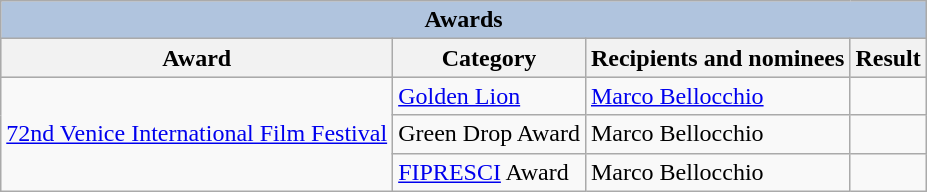<table class="wikitable sortable">
<tr>
<th colspan="5" style="background: LightSteelBlue;">Awards</th>
</tr>
<tr style="background:#ccc; text-align:center;">
<th>Award</th>
<th>Category</th>
<th>Recipients and nominees</th>
<th>Result</th>
</tr>
<tr>
<td rowspan="5"><a href='#'>72nd Venice International Film Festival</a></td>
<td><a href='#'>Golden Lion</a></td>
<td><a href='#'>Marco Bellocchio</a></td>
<td></td>
</tr>
<tr>
<td>Green Drop Award</td>
<td>Marco Bellocchio</td>
<td></td>
</tr>
<tr>
<td><a href='#'>FIPRESCI</a> Award</td>
<td>Marco Bellocchio</td>
<td></td>
</tr>
</table>
